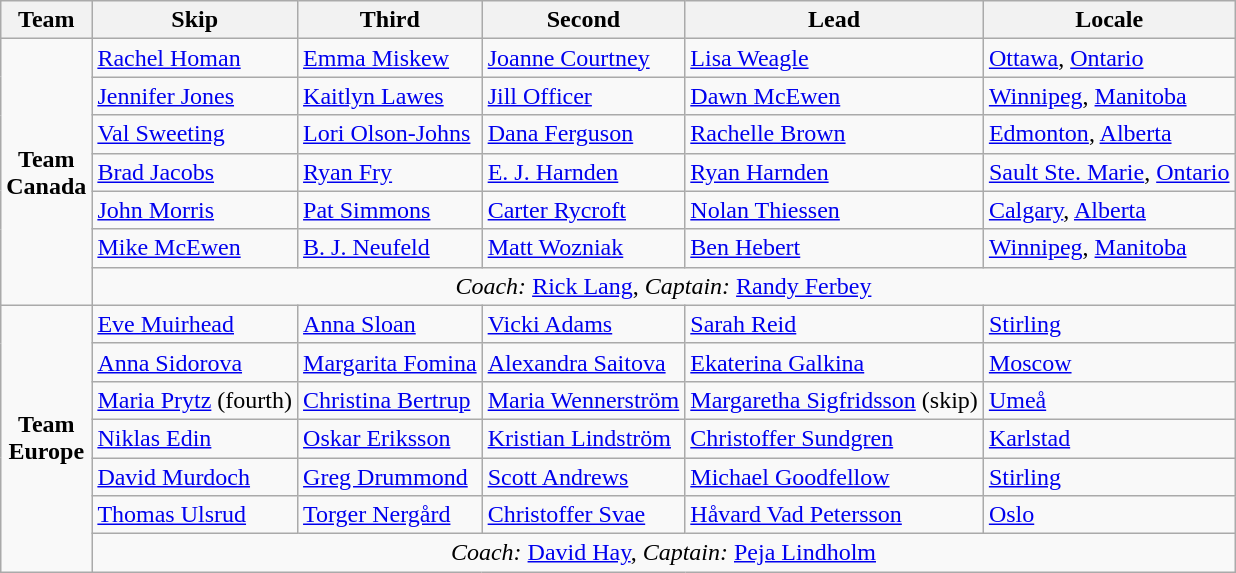<table class="wikitable">
<tr>
<th>Team</th>
<th>Skip</th>
<th>Third</th>
<th>Second</th>
<th>Lead</th>
<th>Locale</th>
</tr>
<tr>
<td rowspan=7 align=center><strong>Team <br> Canada</strong> <br> </td>
<td><a href='#'>Rachel Homan</a></td>
<td><a href='#'>Emma Miskew</a></td>
<td><a href='#'>Joanne Courtney</a></td>
<td><a href='#'>Lisa Weagle</a></td>
<td> <a href='#'>Ottawa</a>, <a href='#'>Ontario</a></td>
</tr>
<tr>
<td><a href='#'>Jennifer Jones</a></td>
<td><a href='#'>Kaitlyn Lawes</a></td>
<td><a href='#'>Jill Officer</a></td>
<td><a href='#'>Dawn McEwen</a></td>
<td> <a href='#'>Winnipeg</a>, <a href='#'>Manitoba</a></td>
</tr>
<tr>
<td><a href='#'>Val Sweeting</a></td>
<td><a href='#'>Lori Olson-Johns</a></td>
<td><a href='#'>Dana Ferguson</a></td>
<td><a href='#'>Rachelle Brown</a></td>
<td> <a href='#'>Edmonton</a>, <a href='#'>Alberta</a></td>
</tr>
<tr>
<td><a href='#'>Brad Jacobs</a></td>
<td><a href='#'>Ryan Fry</a></td>
<td><a href='#'>E. J. Harnden</a></td>
<td><a href='#'>Ryan Harnden</a></td>
<td> <a href='#'>Sault Ste. Marie</a>, <a href='#'>Ontario</a></td>
</tr>
<tr>
<td><a href='#'>John Morris</a></td>
<td><a href='#'>Pat Simmons</a></td>
<td><a href='#'>Carter Rycroft</a></td>
<td><a href='#'>Nolan Thiessen</a></td>
<td> <a href='#'>Calgary</a>, <a href='#'>Alberta</a></td>
</tr>
<tr>
<td><a href='#'>Mike McEwen</a></td>
<td><a href='#'>B. J. Neufeld</a></td>
<td><a href='#'>Matt Wozniak</a></td>
<td><a href='#'>Ben Hebert</a></td>
<td> <a href='#'>Winnipeg</a>, <a href='#'>Manitoba</a></td>
</tr>
<tr>
<td colspan=5 align=center><em>Coach:</em> <a href='#'>Rick Lang</a>, <em>Captain:</em> <a href='#'>Randy Ferbey</a></td>
</tr>
<tr>
<td rowspan=7 align=center><strong>Team <br> Europe</strong> <br> </td>
<td><a href='#'>Eve Muirhead</a></td>
<td><a href='#'>Anna Sloan</a></td>
<td><a href='#'>Vicki Adams</a></td>
<td><a href='#'>Sarah Reid</a></td>
<td> <a href='#'>Stirling</a></td>
</tr>
<tr>
<td><a href='#'>Anna Sidorova</a></td>
<td><a href='#'>Margarita Fomina</a></td>
<td><a href='#'>Alexandra Saitova</a></td>
<td><a href='#'>Ekaterina Galkina</a></td>
<td> <a href='#'>Moscow</a></td>
</tr>
<tr>
<td><a href='#'>Maria Prytz</a> (fourth)</td>
<td><a href='#'>Christina Bertrup</a></td>
<td><a href='#'>Maria Wennerström</a></td>
<td><a href='#'>Margaretha Sigfridsson</a> (skip)</td>
<td> <a href='#'>Umeå</a></td>
</tr>
<tr>
<td><a href='#'>Niklas Edin</a></td>
<td><a href='#'>Oskar Eriksson</a></td>
<td><a href='#'>Kristian Lindström</a></td>
<td><a href='#'>Christoffer Sundgren</a></td>
<td> <a href='#'>Karlstad</a></td>
</tr>
<tr>
<td><a href='#'>David Murdoch</a></td>
<td><a href='#'>Greg Drummond</a></td>
<td><a href='#'>Scott Andrews</a></td>
<td><a href='#'>Michael Goodfellow</a></td>
<td> <a href='#'>Stirling</a></td>
</tr>
<tr>
<td><a href='#'>Thomas Ulsrud</a></td>
<td><a href='#'>Torger Nergård</a></td>
<td><a href='#'>Christoffer Svae</a></td>
<td><a href='#'>Håvard Vad Petersson</a></td>
<td> <a href='#'>Oslo</a></td>
</tr>
<tr>
<td colspan=5 align=center><em>Coach:</em>  <a href='#'>David Hay</a>, <em>Captain:</em>  <a href='#'>Peja Lindholm</a></td>
</tr>
</table>
